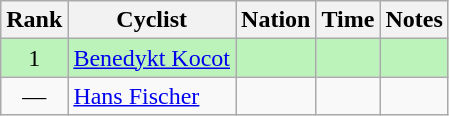<table class="wikitable sortable" style="text-align:center;">
<tr>
<th>Rank</th>
<th>Cyclist</th>
<th>Nation</th>
<th>Time</th>
<th>Notes</th>
</tr>
<tr bgcolor=bbf3bb>
<td>1</td>
<td align=left><a href='#'>Benedykt Kocot</a></td>
<td align=left></td>
<td data-sort-value=11.00></td>
<td></td>
</tr>
<tr>
<td data-sort-value=2>—</td>
<td align=left><a href='#'>Hans Fischer</a></td>
<td align=left></td>
<td data-sort-value=99.9></td>
<td></td>
</tr>
</table>
